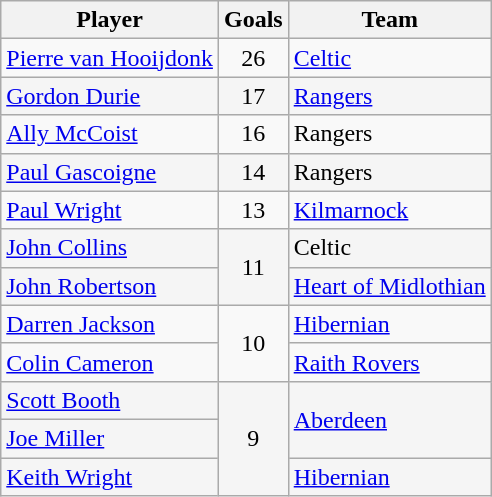<table class="wikitable">
<tr>
<th>Player</th>
<th>Goals</th>
<th>Team</th>
</tr>
<tr>
<td> <a href='#'>Pierre van Hooijdonk</a></td>
<td style="text-align:center">26</td>
<td><a href='#'>Celtic</a></td>
</tr>
<tr style="background:#F5F5F5">
<td> <a href='#'>Gordon Durie</a></td>
<td style="text-align:center">17</td>
<td><a href='#'>Rangers</a></td>
</tr>
<tr>
<td> <a href='#'>Ally McCoist</a></td>
<td style="text-align:center">16</td>
<td>Rangers</td>
</tr>
<tr style="background:#F5F5F5">
<td> <a href='#'>Paul Gascoigne</a></td>
<td style="text-align:center">14</td>
<td>Rangers</td>
</tr>
<tr>
<td> <a href='#'>Paul Wright</a></td>
<td style="text-align:center">13</td>
<td><a href='#'>Kilmarnock</a></td>
</tr>
<tr style="background:#F5F5F5">
<td> <a href='#'>John Collins</a></td>
<td rowspan="2" style="text-align:center">11</td>
<td>Celtic</td>
</tr>
<tr style="background:#F5F5F5">
<td> <a href='#'>John Robertson</a></td>
<td><a href='#'>Heart of Midlothian</a></td>
</tr>
<tr>
<td> <a href='#'>Darren Jackson</a></td>
<td rowspan="2" style="text-align:center">10</td>
<td><a href='#'>Hibernian</a></td>
</tr>
<tr>
<td> <a href='#'>Colin Cameron</a></td>
<td><a href='#'>Raith Rovers</a></td>
</tr>
<tr style="background:#F5F5F5">
<td> <a href='#'>Scott Booth</a></td>
<td rowspan="3" style="text-align:center">9</td>
<td rowspan="2"><a href='#'>Aberdeen</a></td>
</tr>
<tr style="background:#F5F5F5">
<td> <a href='#'>Joe Miller</a></td>
</tr>
<tr style="background:#F5F5F5">
<td> <a href='#'>Keith Wright</a></td>
<td><a href='#'>Hibernian</a></td>
</tr>
</table>
